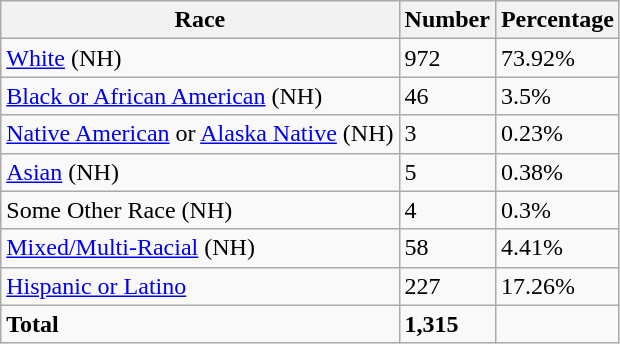<table class="wikitable">
<tr>
<th>Race</th>
<th>Number</th>
<th>Percentage</th>
</tr>
<tr>
<td><a href='#'>White</a> (NH)</td>
<td>972</td>
<td>73.92%</td>
</tr>
<tr>
<td><a href='#'>Black or African American</a> (NH)</td>
<td>46</td>
<td>3.5%</td>
</tr>
<tr>
<td><a href='#'>Native American</a> or <a href='#'>Alaska Native</a> (NH)</td>
<td>3</td>
<td>0.23%</td>
</tr>
<tr>
<td><a href='#'>Asian</a> (NH)</td>
<td>5</td>
<td>0.38%</td>
</tr>
<tr>
<td>Some Other Race (NH)</td>
<td>4</td>
<td>0.3%</td>
</tr>
<tr>
<td><a href='#'>Mixed/Multi-Racial</a> (NH)</td>
<td>58</td>
<td>4.41%</td>
</tr>
<tr>
<td><a href='#'>Hispanic or Latino</a></td>
<td>227</td>
<td>17.26%</td>
</tr>
<tr>
<td><strong>Total</strong></td>
<td><strong>1,315</strong></td>
<td></td>
</tr>
</table>
